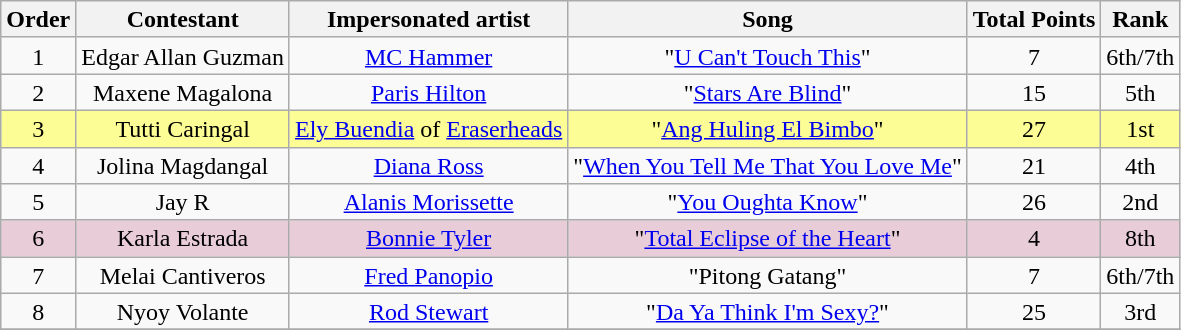<table class="wikitable" style="text-align:center; line-height:17px; width:auto;">
<tr>
<th>Order</th>
<th>Contestant</th>
<th>Impersonated artist</th>
<th>Song</th>
<th>Total Points</th>
<th>Rank</th>
</tr>
<tr>
<td>1</td>
<td>Edgar Allan Guzman</td>
<td><a href='#'>MC Hammer</a></td>
<td>"<a href='#'>U Can't Touch This</a>"</td>
<td>7</td>
<td>6th/7th</td>
</tr>
<tr>
<td>2</td>
<td>Maxene Magalona</td>
<td><a href='#'>Paris Hilton</a></td>
<td>"<a href='#'>Stars Are Blind</a>"</td>
<td>15</td>
<td>5th</td>
</tr>
<tr>
<td style="background:#FDFD96;">3</td>
<td style="background:#FDFD96;">Tutti Caringal</td>
<td style="background:#FDFD96;"><a href='#'>Ely Buendia</a> of <a href='#'>Eraserheads</a></td>
<td style="background:#FDFD96;">"<a href='#'>Ang Huling El Bimbo</a>"</td>
<td style="background:#FDFD96;">27</td>
<td style="background:#FDFD96;">1st</td>
</tr>
<tr>
<td>4</td>
<td>Jolina Magdangal</td>
<td><a href='#'>Diana Ross</a></td>
<td>"<a href='#'>When You Tell Me That You Love Me</a>"</td>
<td>21</td>
<td>4th</td>
</tr>
<tr>
<td>5</td>
<td>Jay R</td>
<td><a href='#'>Alanis Morissette</a></td>
<td>"<a href='#'>You Oughta Know</a>"</td>
<td>26</td>
<td>2nd</td>
</tr>
<tr>
<td style="background:#E8CCD7;">6</td>
<td style="background:#E8CCD7;">Karla Estrada</td>
<td style="background:#E8CCD7;"><a href='#'>Bonnie Tyler</a></td>
<td style="background:#E8CCD7;">"<a href='#'>Total Eclipse of the Heart</a>"</td>
<td style="background:#E8CCD7;">4</td>
<td style="background:#E8CCD7;">8th</td>
</tr>
<tr>
<td>7</td>
<td>Melai Cantiveros</td>
<td><a href='#'>Fred Panopio</a></td>
<td>"Pitong Gatang"</td>
<td>7</td>
<td>6th/7th</td>
</tr>
<tr>
<td>8</td>
<td>Nyoy Volante</td>
<td><a href='#'>Rod Stewart</a></td>
<td>"<a href='#'>Da Ya Think I'm Sexy?</a>"</td>
<td>25</td>
<td>3rd</td>
</tr>
<tr>
</tr>
</table>
